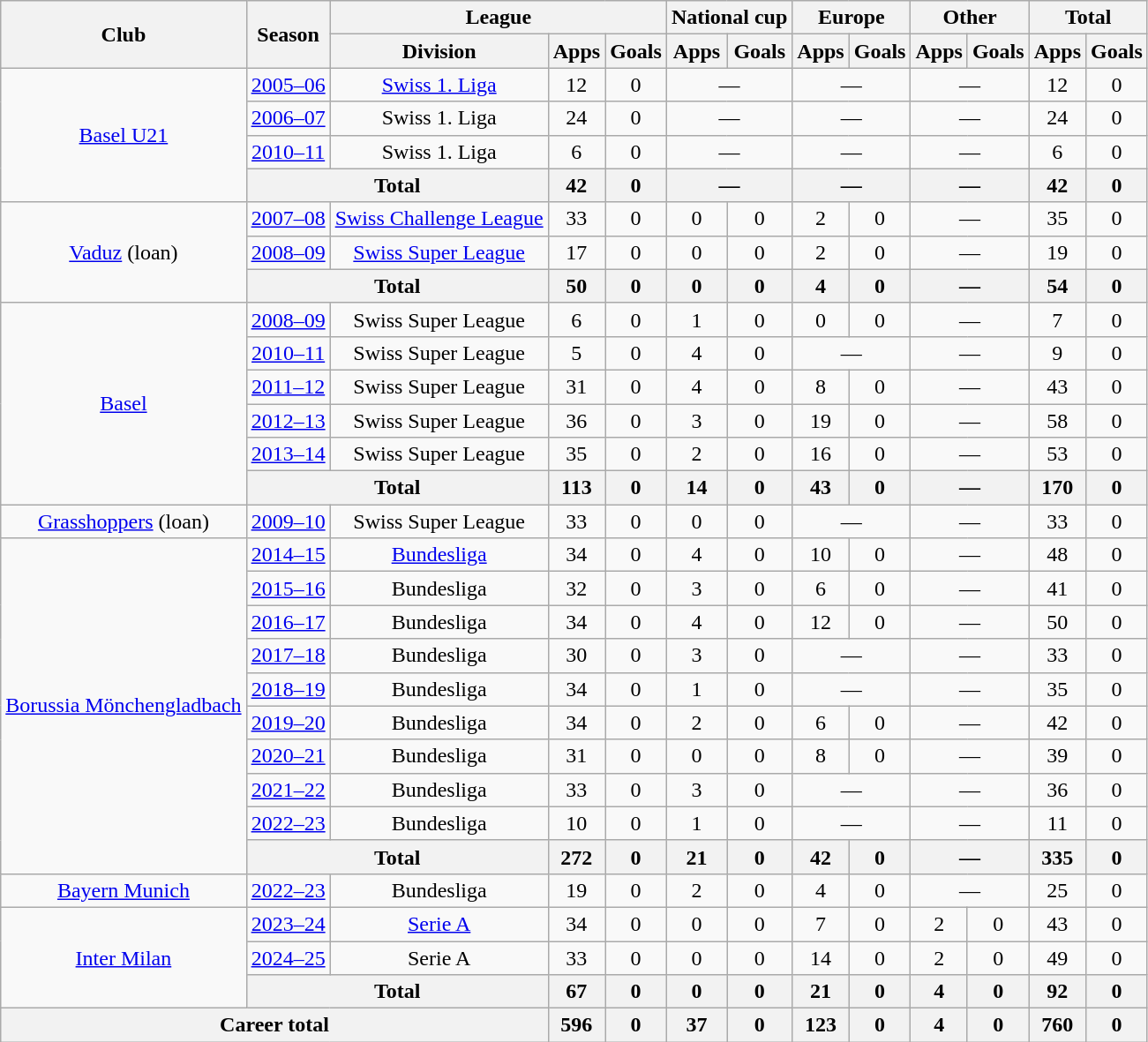<table class="wikitable" style="text-align:center">
<tr>
<th rowspan="2">Club</th>
<th rowspan="2">Season</th>
<th colspan="3">League</th>
<th colspan="2">National cup</th>
<th colspan="2">Europe</th>
<th colspan="2">Other</th>
<th colspan="2">Total</th>
</tr>
<tr>
<th>Division</th>
<th>Apps</th>
<th>Goals</th>
<th>Apps</th>
<th>Goals</th>
<th>Apps</th>
<th>Goals</th>
<th>Apps</th>
<th>Goals</th>
<th>Apps</th>
<th>Goals</th>
</tr>
<tr>
<td rowspan="4"><a href='#'>Basel U21</a></td>
<td><a href='#'>2005–06</a></td>
<td><a href='#'>Swiss 1. Liga</a></td>
<td>12</td>
<td>0</td>
<td colspan="2">—</td>
<td colspan="2">—</td>
<td colspan="2">—</td>
<td>12</td>
<td>0</td>
</tr>
<tr>
<td><a href='#'>2006–07</a></td>
<td>Swiss 1. Liga</td>
<td>24</td>
<td>0</td>
<td colspan="2">—</td>
<td colspan="2">—</td>
<td colspan="2">—</td>
<td>24</td>
<td>0</td>
</tr>
<tr>
<td><a href='#'>2010–11</a></td>
<td>Swiss 1. Liga</td>
<td>6</td>
<td>0</td>
<td colspan="2">—</td>
<td colspan="2">—</td>
<td colspan="2">—</td>
<td>6</td>
<td>0</td>
</tr>
<tr>
<th colspan="2">Total</th>
<th>42</th>
<th>0</th>
<th colspan="2">—</th>
<th colspan="2">—</th>
<th colspan="2">—</th>
<th>42</th>
<th>0</th>
</tr>
<tr>
<td rowspan="3"><a href='#'>Vaduz</a> (loan)</td>
<td><a href='#'>2007–08</a></td>
<td><a href='#'>Swiss Challenge League</a></td>
<td>33</td>
<td>0</td>
<td>0</td>
<td>0</td>
<td>2</td>
<td>0</td>
<td colspan="2">—</td>
<td>35</td>
<td>0</td>
</tr>
<tr>
<td><a href='#'>2008–09</a></td>
<td><a href='#'>Swiss Super League</a></td>
<td>17</td>
<td>0</td>
<td>0</td>
<td>0</td>
<td>2</td>
<td>0</td>
<td colspan="2">—</td>
<td>19</td>
<td>0</td>
</tr>
<tr>
<th colspan="2">Total</th>
<th>50</th>
<th>0</th>
<th>0</th>
<th>0</th>
<th>4</th>
<th>0</th>
<th colspan="2">—</th>
<th>54</th>
<th>0</th>
</tr>
<tr>
<td rowspan="6"><a href='#'>Basel</a></td>
<td><a href='#'>2008–09</a></td>
<td>Swiss Super League</td>
<td>6</td>
<td>0</td>
<td>1</td>
<td>0</td>
<td>0</td>
<td>0</td>
<td colspan="2">—</td>
<td>7</td>
<td>0</td>
</tr>
<tr>
<td><a href='#'>2010–11</a></td>
<td>Swiss Super League</td>
<td>5</td>
<td>0</td>
<td>4</td>
<td>0</td>
<td colspan="2">—</td>
<td colspan="2">—</td>
<td>9</td>
<td>0</td>
</tr>
<tr>
<td><a href='#'>2011–12</a></td>
<td>Swiss Super League</td>
<td>31</td>
<td>0</td>
<td>4</td>
<td>0</td>
<td>8</td>
<td>0</td>
<td colspan="2">—</td>
<td>43</td>
<td>0</td>
</tr>
<tr>
<td><a href='#'>2012–13</a></td>
<td>Swiss Super League</td>
<td>36</td>
<td>0</td>
<td>3</td>
<td>0</td>
<td>19</td>
<td>0</td>
<td colspan="2">—</td>
<td>58</td>
<td>0</td>
</tr>
<tr>
<td><a href='#'>2013–14</a></td>
<td>Swiss Super League</td>
<td>35</td>
<td>0</td>
<td>2</td>
<td>0</td>
<td>16</td>
<td>0</td>
<td colspan="2">—</td>
<td>53</td>
<td>0</td>
</tr>
<tr>
<th colspan="2">Total</th>
<th>113</th>
<th>0</th>
<th>14</th>
<th>0</th>
<th>43</th>
<th>0</th>
<th colspan="2">—</th>
<th>170</th>
<th>0</th>
</tr>
<tr>
<td><a href='#'>Grasshoppers</a> (loan)</td>
<td><a href='#'>2009–10</a></td>
<td>Swiss Super League</td>
<td>33</td>
<td>0</td>
<td>0</td>
<td>0</td>
<td colspan="2">—</td>
<td colspan="2">—</td>
<td>33</td>
<td>0</td>
</tr>
<tr>
<td rowspan="10"><a href='#'>Borussia Mönchengladbach</a></td>
<td><a href='#'>2014–15</a></td>
<td><a href='#'>Bundesliga</a></td>
<td>34</td>
<td>0</td>
<td>4</td>
<td>0</td>
<td>10</td>
<td>0</td>
<td colspan="2">—</td>
<td>48</td>
<td>0</td>
</tr>
<tr>
<td><a href='#'>2015–16</a></td>
<td>Bundesliga</td>
<td>32</td>
<td>0</td>
<td>3</td>
<td>0</td>
<td>6</td>
<td>0</td>
<td colspan="2">—</td>
<td>41</td>
<td>0</td>
</tr>
<tr>
<td><a href='#'>2016–17</a></td>
<td>Bundesliga</td>
<td>34</td>
<td>0</td>
<td>4</td>
<td>0</td>
<td>12</td>
<td>0</td>
<td colspan="2">—</td>
<td>50</td>
<td>0</td>
</tr>
<tr>
<td><a href='#'>2017–18</a></td>
<td>Bundesliga</td>
<td>30</td>
<td>0</td>
<td>3</td>
<td>0</td>
<td colspan="2">—</td>
<td colspan="2">—</td>
<td>33</td>
<td>0</td>
</tr>
<tr>
<td><a href='#'>2018–19</a></td>
<td>Bundesliga</td>
<td>34</td>
<td>0</td>
<td>1</td>
<td>0</td>
<td colspan="2">—</td>
<td colspan="2">—</td>
<td>35</td>
<td>0</td>
</tr>
<tr>
<td><a href='#'>2019–20</a></td>
<td>Bundesliga</td>
<td>34</td>
<td>0</td>
<td>2</td>
<td>0</td>
<td>6</td>
<td>0</td>
<td colspan="2">—</td>
<td>42</td>
<td>0</td>
</tr>
<tr>
<td><a href='#'>2020–21</a></td>
<td>Bundesliga</td>
<td>31</td>
<td>0</td>
<td>0</td>
<td>0</td>
<td>8</td>
<td>0</td>
<td colspan="2">—</td>
<td>39</td>
<td>0</td>
</tr>
<tr>
<td><a href='#'>2021–22</a></td>
<td>Bundesliga</td>
<td>33</td>
<td>0</td>
<td>3</td>
<td>0</td>
<td colspan="2">—</td>
<td colspan="2">—</td>
<td>36</td>
<td>0</td>
</tr>
<tr>
<td><a href='#'>2022–23</a></td>
<td>Bundesliga</td>
<td>10</td>
<td>0</td>
<td>1</td>
<td>0</td>
<td colspan="2">—</td>
<td colspan="2">—</td>
<td>11</td>
<td>0</td>
</tr>
<tr>
<th colspan="2">Total</th>
<th>272</th>
<th>0</th>
<th>21</th>
<th>0</th>
<th>42</th>
<th>0</th>
<th colspan="2">—</th>
<th>335</th>
<th>0</th>
</tr>
<tr>
<td><a href='#'>Bayern Munich</a></td>
<td><a href='#'>2022–23</a></td>
<td>Bundesliga</td>
<td>19</td>
<td>0</td>
<td>2</td>
<td>0</td>
<td>4</td>
<td>0</td>
<td colspan="2">—</td>
<td>25</td>
<td>0</td>
</tr>
<tr>
<td rowspan="3"><a href='#'>Inter Milan</a></td>
<td><a href='#'>2023–24</a></td>
<td><a href='#'>Serie A</a></td>
<td>34</td>
<td>0</td>
<td>0</td>
<td>0</td>
<td>7</td>
<td>0</td>
<td>2</td>
<td>0</td>
<td>43</td>
<td>0</td>
</tr>
<tr>
<td><a href='#'>2024–25</a></td>
<td>Serie A</td>
<td>33</td>
<td>0</td>
<td>0</td>
<td>0</td>
<td>14</td>
<td>0</td>
<td>2</td>
<td>0</td>
<td>49</td>
<td>0</td>
</tr>
<tr>
<th colspan="2">Total</th>
<th>67</th>
<th>0</th>
<th>0</th>
<th>0</th>
<th>21</th>
<th>0</th>
<th>4</th>
<th>0</th>
<th>92</th>
<th>0</th>
</tr>
<tr>
<th colspan="3">Career total</th>
<th>596</th>
<th>0</th>
<th>37</th>
<th>0</th>
<th>123</th>
<th>0</th>
<th>4</th>
<th>0</th>
<th>760</th>
<th>0</th>
</tr>
</table>
